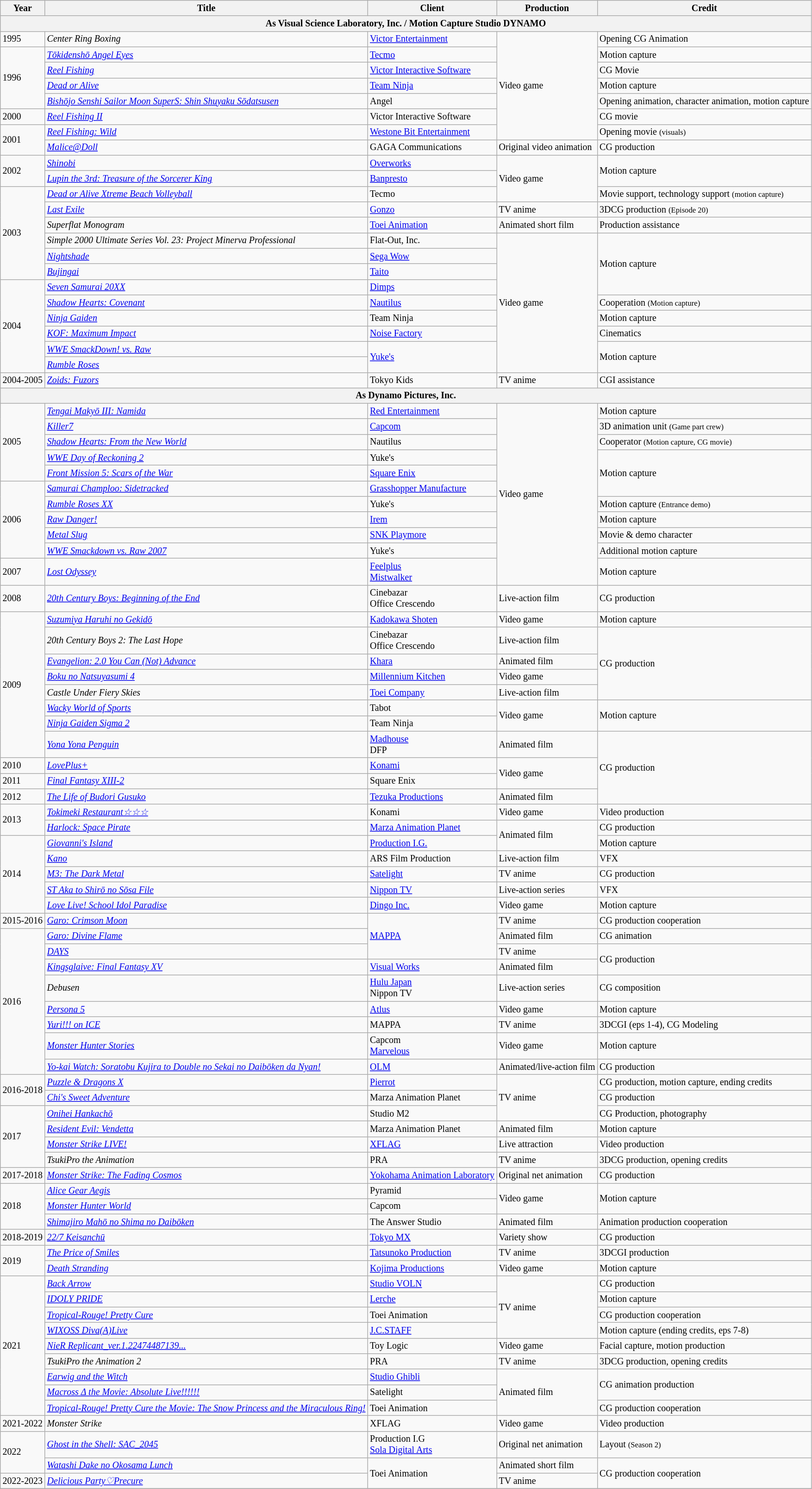<table role="presentation" class="wikitable mw-collapsible" style="font-size:smaller;">
<tr>
<th>Year</th>
<th>Title</th>
<th>Client</th>
<th>Production</th>
<th>Credit</th>
</tr>
<tr>
<th colspan="5">As Visual Science Laboratory, Inc. / Motion Capture Studio DYNAMO</th>
</tr>
<tr>
<td>1995</td>
<td><em>Center Ring Boxing</em></td>
<td><a href='#'>Victor Entertainment</a></td>
<td rowspan="7">Video game</td>
<td>Opening CG Animation</td>
</tr>
<tr>
<td rowspan="4">1996</td>
<td><em><a href='#'>Tōkidenshō Angel Eyes</a></em></td>
<td><a href='#'>Tecmo</a></td>
<td>Motion capture</td>
</tr>
<tr>
<td><em><a href='#'>Reel Fishing</a></em></td>
<td><a href='#'>Victor Interactive Software</a></td>
<td>CG Movie</td>
</tr>
<tr>
<td><em><a href='#'> Dead or Alive</a></em></td>
<td><a href='#'>Team Ninja</a></td>
<td>Motion capture</td>
</tr>
<tr>
<td><em><a href='#'>Bishōjo Senshi Sailor Moon SuperS: Shin Shuyaku Sōdatsusen</a></em></td>
<td>Angel</td>
<td>Opening animation, character animation, motion capture</td>
</tr>
<tr>
<td>2000</td>
<td><em><a href='#'>Reel Fishing II</a></em></td>
<td>Victor Interactive Software</td>
<td>CG movie</td>
</tr>
<tr>
<td rowspan="2">2001</td>
<td><em><a href='#'>Reel Fishing: Wild</a></em></td>
<td><a href='#'>Westone Bit Entertainment</a></td>
<td>Opening movie <small>(visuals)</small></td>
</tr>
<tr>
<td><em><a href='#'>Malice@Doll</a></em></td>
<td>GAGA Communications</td>
<td>Original video animation</td>
<td>CG production</td>
</tr>
<tr>
<td rowspan="2">2002</td>
<td><em><a href='#'>Shinobi</a></em></td>
<td><a href='#'>Overworks</a></td>
<td rowspan="3">Video game</td>
<td rowspan="2">Motion capture</td>
</tr>
<tr>
<td><em><a href='#'>Lupin the 3rd: Treasure of the Sorcerer King</a></em></td>
<td><a href='#'>Banpresto</a></td>
</tr>
<tr>
<td rowspan="6">2003</td>
<td><em><a href='#'>Dead or Alive Xtreme Beach Volleyball</a></em></td>
<td>Tecmo</td>
<td>Movie support, technology support <small>(motion capture)</small></td>
</tr>
<tr>
<td><em><a href='#'>Last Exile</a></em></td>
<td><a href='#'>Gonzo</a></td>
<td>TV anime</td>
<td>3DCG production <small>(Episode 20)</small></td>
</tr>
<tr>
<td><em>Superflat Monogram</em></td>
<td><a href='#'>Toei Animation</a></td>
<td>Animated short film</td>
<td>Production assistance</td>
</tr>
<tr>
<td><em>Simple 2000 Ultimate Series Vol. 23: Project Minerva Professional</em></td>
<td>Flat-Out, Inc.</td>
<td rowspan="9">Video game</td>
<td rowspan="4">Motion capture</td>
</tr>
<tr>
<td><em><a href='#'>Nightshade</a></em></td>
<td><a href='#'>Sega Wow</a></td>
</tr>
<tr>
<td><em><a href='#'>Bujingai</a></em></td>
<td><a href='#'>Taito</a></td>
</tr>
<tr>
<td rowspan="6">2004</td>
<td><em><a href='#'>Seven Samurai 20XX</a></em></td>
<td><a href='#'>Dimps</a></td>
</tr>
<tr>
<td><em><a href='#'>Shadow Hearts: Covenant</a></em></td>
<td><a href='#'>Nautilus</a></td>
<td>Cooperation <small>(Motion capture)</small></td>
</tr>
<tr>
<td><em><a href='#'> Ninja Gaiden</a></em></td>
<td>Team Ninja</td>
<td>Motion capture</td>
</tr>
<tr>
<td><em><a href='#'>KOF: Maximum Impact</a></em></td>
<td><a href='#'>Noise Factory</a></td>
<td>Cinematics</td>
</tr>
<tr>
<td><em><a href='#'>WWE SmackDown! vs. Raw</a></em></td>
<td rowspan="2"><a href='#'>Yuke's</a></td>
<td rowspan="2">Motion capture</td>
</tr>
<tr>
<td><em><a href='#'>Rumble Roses</a></em></td>
</tr>
<tr>
<td>2004-2005</td>
<td><em><a href='#'>Zoids: Fuzors</a></em></td>
<td>Tokyo Kids</td>
<td>TV anime</td>
<td>CGI assistance</td>
</tr>
<tr>
<th colspan="5">As Dynamo Pictures, Inc.</th>
</tr>
<tr>
<td rowspan="5">2005</td>
<td><em><a href='#'>Tengai Makyō III: Namida</a></em></td>
<td><a href='#'>Red Entertainment</a></td>
<td rowspan="11">Video game</td>
<td>Motion capture</td>
</tr>
<tr>
<td><em><a href='#'>Killer7</a></em></td>
<td><a href='#'>Capcom</a></td>
<td>3D animation unit <small>(Game part crew)</small></td>
</tr>
<tr>
<td><em><a href='#'>Shadow Hearts: From the New World</a></em></td>
<td>Nautilus</td>
<td>Cooperator <small>(Motion capture, CG movie)</small></td>
</tr>
<tr>
<td><em><a href='#'>WWE Day of Reckoning 2</a></em></td>
<td>Yuke's</td>
<td rowspan="3">Motion capture</td>
</tr>
<tr>
<td><em><a href='#'>Front Mission 5: Scars of the War</a></em></td>
<td><a href='#'>Square Enix</a></td>
</tr>
<tr>
<td rowspan="5">2006</td>
<td><em><a href='#'>Samurai Champloo: Sidetracked</a></em></td>
<td><a href='#'>Grasshopper Manufacture</a></td>
</tr>
<tr>
<td><em><a href='#'>Rumble Roses XX</a></em></td>
<td>Yuke's</td>
<td>Motion capture <small>(Entrance demo)</small></td>
</tr>
<tr>
<td><em><a href='#'>Raw Danger!</a></em></td>
<td><a href='#'>Irem</a></td>
<td>Motion capture</td>
</tr>
<tr>
<td><em><a href='#'>Metal Slug</a></em></td>
<td><a href='#'>SNK Playmore</a></td>
<td>Movie & demo character</td>
</tr>
<tr>
<td><em><a href='#'>WWE Smackdown vs. Raw 2007</a></em></td>
<td>Yuke's</td>
<td>Additional motion capture</td>
</tr>
<tr>
<td>2007</td>
<td><em><a href='#'>Lost Odyssey</a></em></td>
<td><a href='#'>Feelplus</a><br><a href='#'>Mistwalker</a></td>
<td>Motion capture</td>
</tr>
<tr>
<td>2008</td>
<td><em><a href='#'>20th Century Boys: Beginning of the End</a></em></td>
<td>Cinebazar<br>Office Crescendo</td>
<td>Live-action film</td>
<td>CG production</td>
</tr>
<tr>
<td rowspan="8">2009</td>
<td><em><a href='#'>Suzumiya Haruhi no Gekidō</a></em></td>
<td><a href='#'>Kadokawa Shoten</a></td>
<td>Video game</td>
<td>Motion capture</td>
</tr>
<tr>
<td><em>20th Century Boys 2: The Last Hope</em></td>
<td>Cinebazar<br>Office Crescendo</td>
<td>Live-action film</td>
<td rowspan="4">CG production</td>
</tr>
<tr>
<td><em><a href='#'>Evangelion: 2.0 You Can (Not) Advance</a></em></td>
<td><a href='#'>Khara</a></td>
<td>Animated film</td>
</tr>
<tr>
<td><em><a href='#'>Boku no Natsuyasumi 4</a></em></td>
<td><a href='#'>Millennium Kitchen</a></td>
<td>Video game</td>
</tr>
<tr>
<td><em>Castle Under Fiery Skies</em></td>
<td><a href='#'>Toei Company</a></td>
<td>Live-action film</td>
</tr>
<tr>
<td><em><a href='#'>Wacky World of Sports</a></em></td>
<td>Tabot</td>
<td rowspan="2">Video game</td>
<td rowspan="2">Motion capture</td>
</tr>
<tr>
<td><em><a href='#'>Ninja Gaiden Sigma 2</a></em></td>
<td>Team Ninja</td>
</tr>
<tr>
<td><em><a href='#'>Yona Yona Penguin</a></em></td>
<td><a href='#'>Madhouse</a><br>DFP</td>
<td>Animated film</td>
<td rowspan="4">CG production</td>
</tr>
<tr>
<td>2010</td>
<td><em><a href='#'> LovePlus+</a></em></td>
<td><a href='#'>Konami</a></td>
<td rowspan="2">Video game</td>
</tr>
<tr>
<td>2011</td>
<td><em><a href='#'>Final Fantasy XIII-2</a></em></td>
<td>Square Enix</td>
</tr>
<tr>
<td>2012</td>
<td><em><a href='#'>The Life of Budori Gusuko</a></em></td>
<td><a href='#'>Tezuka Productions</a></td>
<td>Animated film</td>
</tr>
<tr>
<td rowspan="2">2013</td>
<td><em><a href='#'>Tokimeki Restaurant☆☆☆</a></em></td>
<td>Konami</td>
<td>Video game</td>
<td>Video production</td>
</tr>
<tr>
<td><em><a href='#'>Harlock: Space Pirate</a></em></td>
<td><a href='#'>Marza Animation Planet</a></td>
<td rowspan="2">Animated film</td>
<td>CG production</td>
</tr>
<tr>
<td rowspan="5">2014</td>
<td><em><a href='#'>Giovanni's Island</a></em></td>
<td><a href='#'>Production I.G.</a></td>
<td>Motion capture</td>
</tr>
<tr>
<td><em><a href='#'>Kano</a></em></td>
<td>ARS Film Production</td>
<td>Live-action film</td>
<td>VFX</td>
</tr>
<tr>
<td><em><a href='#'>M3: The Dark Metal</a></em></td>
<td><a href='#'>Satelight</a></td>
<td>TV anime</td>
<td>CG production</td>
</tr>
<tr>
<td><em><a href='#'>ST Aka to Shirō no Sōsa File</a></em></td>
<td><a href='#'>Nippon TV</a></td>
<td>Live-action series</td>
<td>VFX</td>
</tr>
<tr>
<td><em><a href='#'>Love Live! School Idol Paradise</a></em></td>
<td><a href='#'>Dingo Inc.</a></td>
<td>Video game</td>
<td>Motion capture</td>
</tr>
<tr>
<td>2015-2016</td>
<td><em><a href='#'>Garo: Crimson Moon</a></em></td>
<td rowspan="3"><a href='#'>MAPPA</a></td>
<td>TV anime</td>
<td>CG production cooperation</td>
</tr>
<tr>
<td rowspan="8">2016</td>
<td><em><a href='#'>Garo: Divine Flame</a></em></td>
<td>Animated film</td>
<td>CG animation</td>
</tr>
<tr>
<td><em><a href='#'>DAYS</a></em></td>
<td>TV anime</td>
<td rowspan="2">CG production</td>
</tr>
<tr>
<td><em><a href='#'>Kingsglaive: Final Fantasy XV</a></em></td>
<td><a href='#'>Visual Works</a></td>
<td>Animated film</td>
</tr>
<tr>
<td><em>Debusen</em></td>
<td><a href='#'>Hulu Japan</a><br>Nippon TV</td>
<td>Live-action series</td>
<td>CG composition</td>
</tr>
<tr>
<td><em><a href='#'>Persona 5</a></em></td>
<td><a href='#'>Atlus</a></td>
<td>Video game</td>
<td>Motion capture</td>
</tr>
<tr>
<td><em><a href='#'>Yuri!!! on ICE</a></em></td>
<td>MAPPA</td>
<td>TV anime</td>
<td>3DCGI (eps 1-4), CG Modeling</td>
</tr>
<tr>
<td><em><a href='#'>Monster Hunter Stories</a></em></td>
<td>Capcom<br><a href='#'>Marvelous</a></td>
<td>Video game</td>
<td>Motion capture</td>
</tr>
<tr>
<td><em><a href='#'>Yo-kai Watch: Soratobu Kujira to Double no Sekai no Daibōken da Nyan!</a></em></td>
<td><a href='#'>OLM</a></td>
<td>Animated/live-action film</td>
<td>CG production</td>
</tr>
<tr>
<td rowspan="2">2016-2018</td>
<td><em><a href='#'>Puzzle & Dragons X</a></em></td>
<td><a href='#'>Pierrot</a></td>
<td rowspan="3">TV anime</td>
<td>CG production, motion capture, ending credits</td>
</tr>
<tr>
<td><em><a href='#'>Chi's Sweet Adventure</a></em></td>
<td>Marza Animation Planet</td>
<td>CG production</td>
</tr>
<tr>
<td rowspan="4">2017</td>
<td><em><a href='#'>Onihei Hankachō</a></em></td>
<td>Studio M2</td>
<td>CG Production, photography</td>
</tr>
<tr>
<td><em><a href='#'>Resident Evil: Vendetta</a></em></td>
<td>Marza Animation Planet</td>
<td>Animated film</td>
<td>Motion capture</td>
</tr>
<tr>
<td><em><a href='#'>Monster Strike LIVE!</a></em></td>
<td><a href='#'>XFLAG</a></td>
<td>Live attraction</td>
<td>Video production</td>
</tr>
<tr>
<td><em>TsukiPro the Animation</em></td>
<td>PRA</td>
<td>TV anime</td>
<td>3DCG production, opening credits</td>
</tr>
<tr>
<td>2017-2018</td>
<td><em><a href='#'>Monster Strike: The Fading Cosmos</a></em></td>
<td><a href='#'>Yokohama Animation Laboratory</a></td>
<td>Original net animation</td>
<td>CG production</td>
</tr>
<tr>
<td rowspan="3">2018</td>
<td><em><a href='#'>Alice Gear Aegis</a></em></td>
<td>Pyramid</td>
<td rowspan="2">Video game</td>
<td rowspan="2">Motion capture</td>
</tr>
<tr>
<td><em><a href='#'>Monster Hunter World</a></em></td>
<td>Capcom</td>
</tr>
<tr>
<td><em><a href='#'>Shimajiro Mahō no Shima no Daibōken</a></em></td>
<td>The Answer Studio</td>
<td>Animated film</td>
<td>Animation production cooperation</td>
</tr>
<tr>
<td>2018-2019</td>
<td><em><a href='#'>22/7 Keisanchū</a></em></td>
<td><a href='#'>Tokyo MX</a></td>
<td>Variety show</td>
<td>CG production</td>
</tr>
<tr>
<td rowspan="2">2019</td>
<td><em><a href='#'>The Price of Smiles</a></em></td>
<td><a href='#'>Tatsunoko Production</a></td>
<td>TV anime</td>
<td>3DCGI production</td>
</tr>
<tr>
<td><em><a href='#'>Death Stranding</a></em></td>
<td><a href='#'>Kojima Productions</a></td>
<td>Video game</td>
<td>Motion capture</td>
</tr>
<tr>
<td rowspan="9">2021</td>
<td><em><a href='#'>Back Arrow</a></em></td>
<td><a href='#'>Studio VOLN</a></td>
<td rowspan="4">TV anime</td>
<td>CG production</td>
</tr>
<tr>
<td><em><a href='#'>IDOLY PRIDE</a></em></td>
<td><a href='#'>Lerche</a></td>
<td>Motion capture</td>
</tr>
<tr>
<td><em><a href='#'>Tropical-Rouge! Pretty Cure</a></em></td>
<td>Toei Animation</td>
<td>CG production cooperation</td>
</tr>
<tr>
<td><em><a href='#'>WIXOSS Diva(A)Live</a></em></td>
<td><a href='#'>J.C.STAFF</a></td>
<td>Motion capture (ending credits, eps 7-8)</td>
</tr>
<tr>
<td><em><a href='#'>NieR Replicant_ver.1.22474487139...</a></em></td>
<td>Toy Logic</td>
<td>Video game</td>
<td>Facial capture, motion production</td>
</tr>
<tr>
<td><em>TsukiPro the Animation 2</em></td>
<td>PRA</td>
<td>TV anime</td>
<td>3DCG production, opening credits</td>
</tr>
<tr>
<td><em><a href='#'>Earwig and the Witch</a></em></td>
<td><a href='#'>Studio Ghibli</a></td>
<td rowspan="3">Animated film</td>
<td rowspan="2">CG animation production</td>
</tr>
<tr>
<td><em><a href='#'>Macross Δ the Movie: Absolute Live!!!!!!</a></em></td>
<td>Satelight</td>
</tr>
<tr>
<td><em><a href='#'>Tropical-Rouge! Pretty Cure the Movie: The Snow Princess and the Miraculous Ring!</a></em></td>
<td>Toei Animation</td>
<td>CG production cooperation</td>
</tr>
<tr>
<td>2021-2022</td>
<td><em>Monster Strike</em></td>
<td>XFLAG</td>
<td>Video game</td>
<td>Video production</td>
</tr>
<tr>
<td rowspan="2">2022</td>
<td><em><a href='#'>Ghost in the Shell: SAC_2045</a></em></td>
<td>Production I.G<br><a href='#'>Sola Digital Arts</a></td>
<td>Original net animation</td>
<td>Layout <small>(Season 2)</small></td>
</tr>
<tr>
<td><em><a href='#'>Watashi Dake no Okosama Lunch</a></em></td>
<td rowspan="2">Toei Animation</td>
<td>Animated short film</td>
<td rowspan="2">CG production cooperation</td>
</tr>
<tr>
<td>2022-2023</td>
<td><em><a href='#'>Delicious Party♡Precure</a></em></td>
<td>TV anime</td>
</tr>
<tr>
</tr>
</table>
